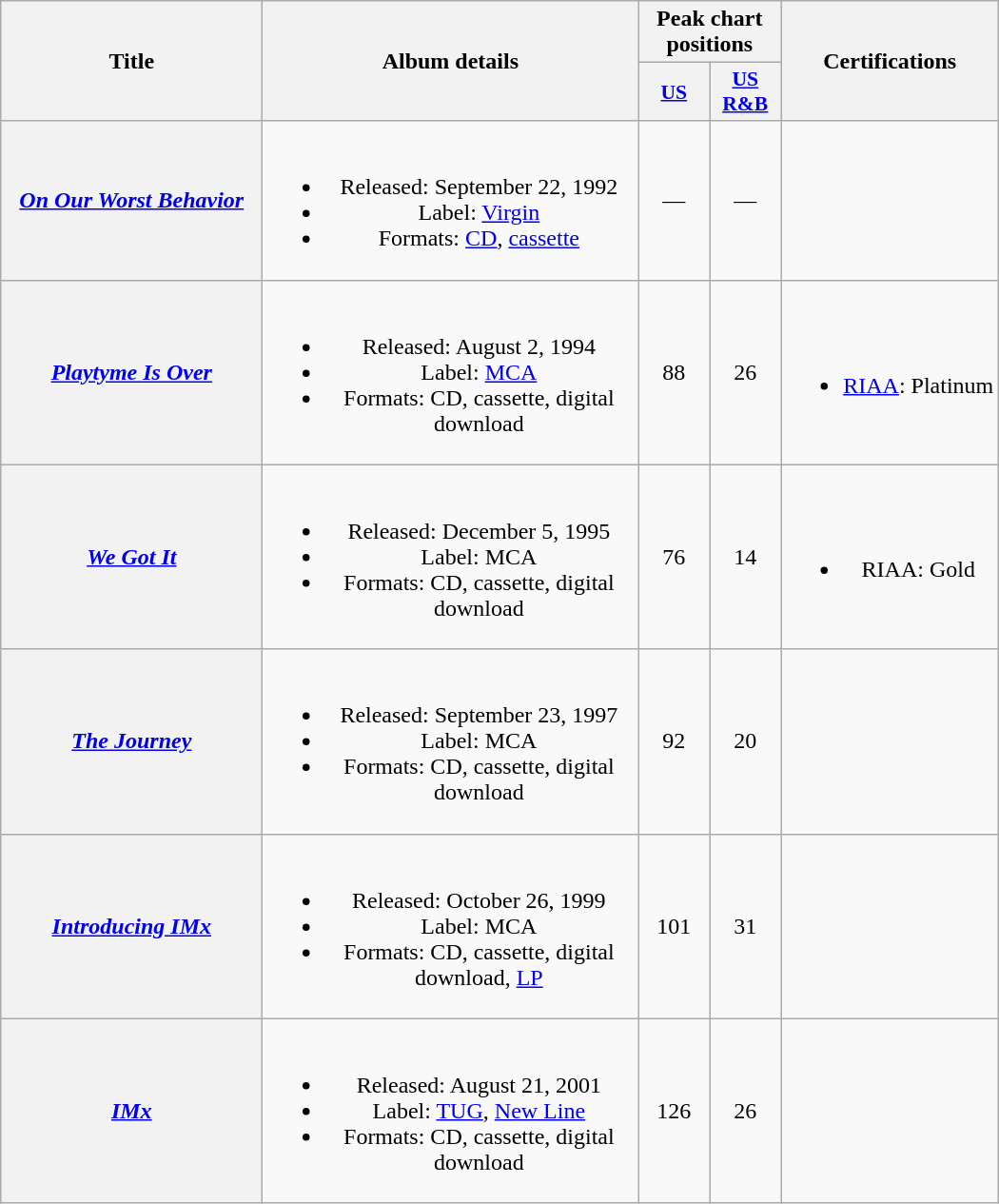<table class="wikitable plainrowheaders" style="text-align:center;">
<tr>
<th scope="col" rowspan="2" style="width:11em;">Title</th>
<th scope="col" rowspan="2" style="width:16em;">Album details</th>
<th scope="col" colspan="2">Peak chart positions</th>
<th scope="col" rowspan="2">Certifications</th>
</tr>
<tr>
<th scope="col" style="width:3em;font-size:90%;"><a href='#'>US</a><br></th>
<th scope="col" style="width:3em;font-size:90%;"><a href='#'>US R&B</a><br></th>
</tr>
<tr>
<th scope="row"><em><a href='#'>On Our Worst Behavior</a></em></th>
<td><br><ul><li>Released: September 22, 1992</li><li>Label: <a href='#'>Virgin</a></li><li>Formats: <a href='#'>CD</a>, <a href='#'>cassette</a></li></ul></td>
<td>—</td>
<td>—</td>
<td></td>
</tr>
<tr>
<th scope="row"><em><a href='#'>Playtyme Is Over</a></em></th>
<td><br><ul><li>Released: August 2, 1994</li><li>Label: <a href='#'>MCA</a></li><li>Formats: CD, cassette, digital download</li></ul></td>
<td>88</td>
<td>26</td>
<td><br><ul><li><a href='#'>RIAA</a>: Platinum</li></ul></td>
</tr>
<tr>
<th scope="row"><em><a href='#'>We Got It</a></em></th>
<td><br><ul><li>Released: December 5, 1995</li><li>Label: MCA</li><li>Formats: CD, cassette, digital download</li></ul></td>
<td>76</td>
<td>14</td>
<td><br><ul><li>RIAA: Gold</li></ul></td>
</tr>
<tr>
<th scope="row"><em><a href='#'>The Journey</a></em></th>
<td><br><ul><li>Released: September 23, 1997</li><li>Label: MCA</li><li>Formats: CD, cassette, digital download</li></ul></td>
<td>92</td>
<td>20</td>
<td></td>
</tr>
<tr>
<th scope="row"><em><a href='#'>Introducing IMx</a></em></th>
<td><br><ul><li>Released: October 26, 1999</li><li>Label: MCA</li><li>Formats: CD, cassette, digital download, <a href='#'>LP</a></li></ul></td>
<td>101</td>
<td>31</td>
<td></td>
</tr>
<tr>
<th scope="row"><em><a href='#'>IMx</a></em></th>
<td><br><ul><li>Released: August 21, 2001</li><li>Label: <a href='#'>TUG</a>, <a href='#'>New Line</a></li><li>Formats: CD, cassette, digital download</li></ul></td>
<td>126</td>
<td>26</td>
<td></td>
</tr>
</table>
